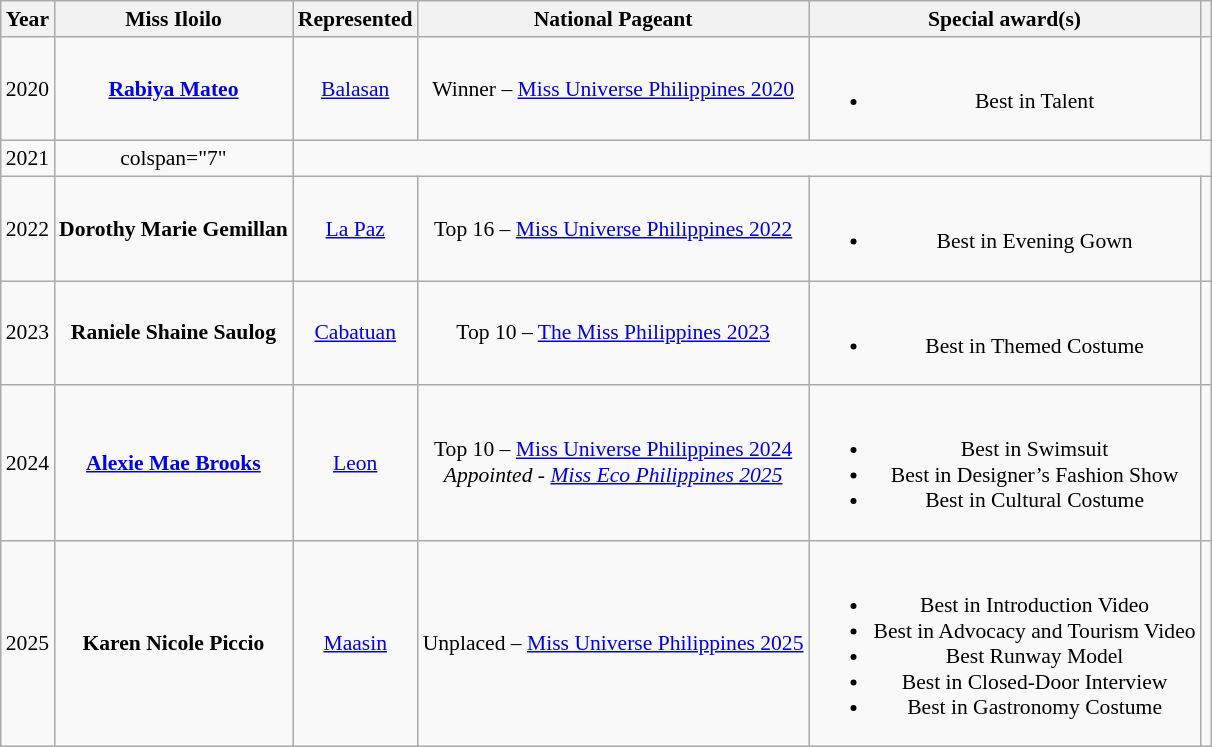<table class="wikitable" style="font-size: 90%; text-align:center">
<tr>
<th>Year</th>
<th>Miss Iloilo</th>
<th>Represented</th>
<th>National Pageant</th>
<th>Special award(s)</th>
<th></th>
</tr>
<tr>
<td>2020</td>
<td><strong><a href='#'>Rabiya Mateo</a></strong></td>
<td><a href='#'>Balasan</a></td>
<td>Winner – <a href='#'>Miss Universe Philippines 2020</a></td>
<td><br><ul><li>Best in Talent</li></ul></td>
<td></td>
</tr>
<tr>
<td>2021</td>
<td>colspan="7" </td>
</tr>
<tr>
<td>2022</td>
<td><strong>Dorothy Marie Gemillan</strong></td>
<td><a href='#'>La Paz</a></td>
<td>Top 16 – <a href='#'>Miss Universe Philippines 2022</a></td>
<td><br><ul><li>Best in Evening Gown</li></ul></td>
<td></td>
</tr>
<tr>
<td>2023</td>
<td><strong>Raniele Shaine Saulog</strong></td>
<td><a href='#'>Cabatuan</a></td>
<td>Top 10 – <a href='#'>The Miss Philippines 2023</a></td>
<td><br><ul><li>Best in Themed Costume</li></ul></td>
<td></td>
</tr>
<tr>
<td>2024</td>
<td><strong><a href='#'>Alexie Mae Brooks</a></strong></td>
<td><a href='#'>Leon</a></td>
<td>Top 10 – <a href='#'>Miss Universe Philippines 2024</a><br><em>Appointed - <a href='#'>Miss Eco Philippines 2025</a></em></td>
<td><br><ul><li>Best in Swimsuit</li><li>Best in Designer’s Fashion Show</li><li>Best in Cultural Costume</li></ul></td>
<td></td>
</tr>
<tr>
<td>2025</td>
<td><strong>Karen Nicole Piccio</strong></td>
<td><a href='#'>Maasin</a></td>
<td>Unplaced – <a href='#'>Miss Universe Philippines 2025</a></td>
<td><br><ul><li>Best in Introduction Video</li><li>Best in Advocacy and Tourism Video</li><li>Best Runway Model</li><li>Best in Closed-Door Interview</li><li>Best in Gastronomy Costume</li></ul></td>
<td></td>
</tr>
</table>
